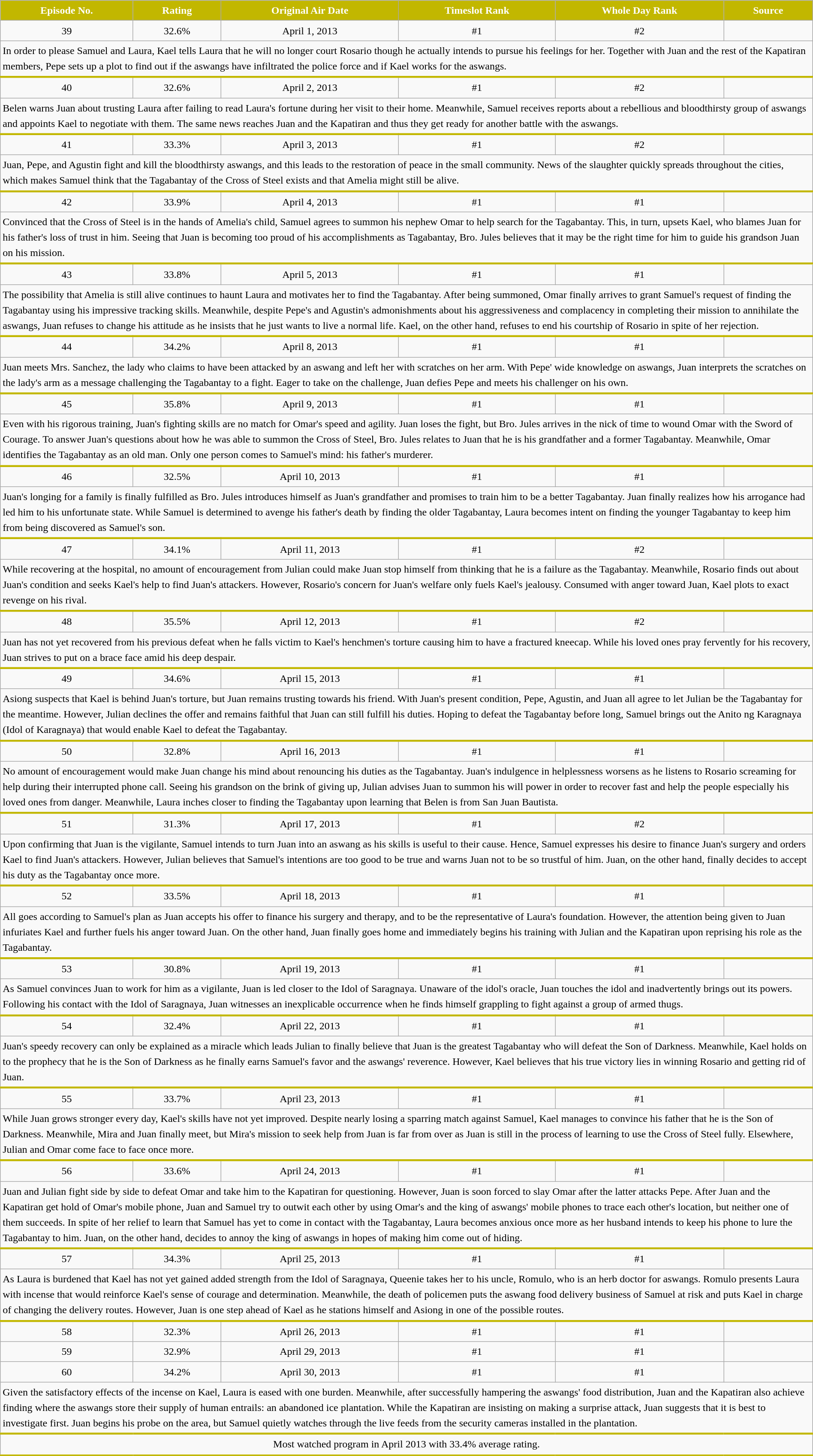<table class="wikitable" style="text-align:center; background:#f9f9f9; line-height:16px; line-height:150%" width="100%">
<tr style="color:white;">
<th style="background:#c2b700;">Episode No.</th>
<th style="background:#c2b700;">Rating</th>
<th style="background:#c2b700;">Original Air Date</th>
<th style="background:#c2b700;">Timeslot Rank</th>
<th style="background:#c2b700;">Whole Day Rank</th>
<th style="background:#c2b700;">Source</th>
</tr>
<tr>
<td>39</td>
<td>32.6%</td>
<td>April 1, 2013</td>
<td>#1</td>
<td>#2</td>
<td></td>
</tr>
<tr>
<td colspan = "6" style="text-align: left; border-bottom: 3px solid #c2b700;">In order to please Samuel and Laura, Kael tells Laura that he will no longer court Rosario though he actually intends to pursue his feelings for her. Together with Juan and the rest of the Kapatiran members, Pepe sets up a plot to find out if the aswangs have infiltrated the police force and if Kael works for the aswangs.</td>
</tr>
<tr>
<td>40</td>
<td>32.6%</td>
<td>April 2, 2013</td>
<td>#1</td>
<td>#2</td>
<td></td>
</tr>
<tr>
<td colspan = "6" style="text-align: left; border-bottom: 3px solid #c2b700;">Belen warns Juan about trusting Laura after failing to read Laura's fortune during her visit to their home. Meanwhile, Samuel receives reports about a rebellious and bloodthirsty group of aswangs and appoints Kael to negotiate with them. The same news reaches Juan and the Kapatiran and thus they get ready for another battle with the aswangs.</td>
</tr>
<tr>
<td>41</td>
<td>33.3%</td>
<td>April 3, 2013</td>
<td>#1</td>
<td>#2</td>
<td></td>
</tr>
<tr>
<td colspan = "6" style="text-align: left; border-bottom: 3px solid #c2b700;">Juan, Pepe, and Agustin fight and kill the bloodthirsty aswangs, and this leads to the restoration of peace in the small community. News of the slaughter quickly spreads throughout the cities, which makes Samuel think that the Tagabantay of the Cross of Steel exists and that Amelia might still be alive.</td>
</tr>
<tr>
<td>42</td>
<td>33.9%</td>
<td>April 4, 2013</td>
<td>#1</td>
<td>#1</td>
<td></td>
</tr>
<tr>
<td colspan = "6" style="text-align: left; border-bottom: 3px solid #c2b700;">Convinced that the Cross of Steel is in the hands of Amelia's child, Samuel agrees to summon his nephew Omar to help search for the Tagabantay. This, in turn, upsets Kael, who blames Juan for his father's loss of trust in him. Seeing that Juan is becoming too proud of his accomplishments as Tagabantay, Bro. Jules believes that it may be the right time for him to guide his grandson Juan on his mission.</td>
</tr>
<tr>
<td>43</td>
<td>33.8%</td>
<td>April 5, 2013</td>
<td>#1</td>
<td>#1</td>
<td></td>
</tr>
<tr>
<td colspan = "6" style="text-align: left; border-bottom: 3px solid #c2b700;">The possibility that Amelia is still alive continues to haunt Laura and motivates her to find the Tagabantay. After being summoned, Omar finally arrives to grant Samuel's request of finding the Tagabantay using his impressive tracking skills. Meanwhile, despite Pepe's and Agustin's admonishments about his aggressiveness and complacency in completing their mission to annihilate the aswangs, Juan refuses to change his attitude as he insists that he just wants to live a normal life. Kael, on the other hand, refuses to end his courtship of Rosario in spite of her rejection.</td>
</tr>
<tr>
<td>44</td>
<td>34.2%</td>
<td>April 8, 2013</td>
<td>#1</td>
<td>#1</td>
<td></td>
</tr>
<tr>
<td colspan = "6" style="text-align: left; border-bottom: 3px solid #c2b700;">Juan meets Mrs. Sanchez, the lady who claims to have been attacked by an aswang and left her with scratches on her arm. With Pepe' wide knowledge on aswangs, Juan interprets the scratches on the lady's arm as a message challenging the Tagabantay to a fight. Eager to take on the challenge, Juan defies Pepe and meets his challenger on his own.</td>
</tr>
<tr>
<td>45</td>
<td>35.8%</td>
<td>April 9, 2013</td>
<td>#1</td>
<td>#1</td>
<td></td>
</tr>
<tr>
<td colspan = "6" style="text-align: left; border-bottom: 3px solid #c2b700;">Even with his rigorous training, Juan's fighting skills are no match for Omar's speed and agility. Juan loses the fight, but Bro. Jules arrives in the nick of time to wound Omar with the Sword of Courage. To answer Juan's questions about how he was able to summon the Cross of Steel, Bro. Jules relates to Juan that he is his grandfather and a former Tagabantay. Meanwhile, Omar identifies the Tagabantay as an old man. Only one person comes to Samuel's mind: his father's murderer.</td>
</tr>
<tr>
<td>46</td>
<td>32.5%</td>
<td>April 10, 2013</td>
<td>#1</td>
<td>#1</td>
<td></td>
</tr>
<tr>
<td colspan = "6" style="text-align: left; border-bottom: 3px solid #c2b700;">Juan's longing for a family is finally fulfilled as Bro. Jules introduces himself as Juan's grandfather and promises to train him to be a better Tagabantay. Juan finally realizes how his arrogance had led him to his unfortunate state. While Samuel is determined to avenge his father's death by finding the older Tagabantay, Laura becomes intent on finding the younger Tagabantay to keep him from being discovered as Samuel's son.</td>
</tr>
<tr>
<td>47</td>
<td>34.1%</td>
<td>April 11, 2013</td>
<td>#1</td>
<td>#2</td>
<td></td>
</tr>
<tr>
<td colspan = "6" style="text-align: left; border-bottom: 3px solid #c2b700;">While recovering at the hospital, no amount of encouragement from Julian could make Juan stop himself from thinking that he is a failure as the Tagabantay. Meanwhile, Rosario finds out about Juan's condition and seeks Kael's help to find Juan's attackers. However, Rosario's concern for Juan's welfare only fuels Kael's jealousy. Consumed with anger toward Juan, Kael plots to exact revenge on his rival.</td>
</tr>
<tr>
<td>48</td>
<td>35.5%</td>
<td>April 12, 2013</td>
<td>#1</td>
<td>#2</td>
<td></td>
</tr>
<tr>
<td colspan = "6" style="text-align: left; border-bottom: 3px solid #c2b700;">Juan has not yet recovered from his previous defeat when he falls victim to Kael's henchmen's torture causing him to have a fractured kneecap. While his loved ones pray fervently for his recovery, Juan strives to put on a brace face amid his deep despair.</td>
</tr>
<tr>
<td>49</td>
<td>34.6%</td>
<td>April 15, 2013</td>
<td>#1</td>
<td>#1</td>
<td></td>
</tr>
<tr>
<td colspan = "6" style="text-align: left; border-bottom: 3px solid #c2b700;">Asiong suspects that Kael is behind Juan's torture, but Juan remains trusting towards his friend. With Juan's present condition, Pepe, Agustin, and Juan all agree to let Julian be the Tagabantay for the meantime. However, Julian declines the offer and remains faithful that Juan can still fulfill his duties. Hoping to defeat the Tagabantay before long, Samuel brings out the Anito ng Karagnaya (Idol of Karagnaya) that would enable Kael to defeat the Tagabantay.</td>
</tr>
<tr>
<td>50</td>
<td>32.8%</td>
<td>April 16, 2013</td>
<td>#1</td>
<td>#1</td>
<td></td>
</tr>
<tr>
<td colspan = "6" style="text-align: left; border-bottom: 3px solid #c2b700;">No amount of encouragement would make Juan change his mind about renouncing his duties as the Tagabantay. Juan's indulgence in helplessness worsens as he listens to Rosario screaming for help during their interrupted phone call. Seeing his grandson on the brink of giving up, Julian advises Juan to summon his will power in order to recover fast and help the people especially his loved ones from danger. Meanwhile, Laura inches closer to finding the Tagabantay upon learning that Belen is from San Juan Bautista.</td>
</tr>
<tr>
<td>51</td>
<td>31.3%</td>
<td>April 17, 2013</td>
<td>#1</td>
<td>#2</td>
<td></td>
</tr>
<tr>
<td colspan = "6" style="text-align: left; border-bottom: 3px solid #c2b700;">Upon confirming that Juan is the vigilante, Samuel intends to turn Juan into an aswang as his skills is useful to their cause. Hence, Samuel expresses his desire to finance Juan's surgery and orders Kael to find Juan's attackers. However, Julian believes that Samuel's intentions are too good to be true and warns Juan not to be so trustful of him. Juan, on the other hand, finally decides to accept his duty as the Tagabantay once more.</td>
</tr>
<tr>
<td>52</td>
<td>33.5%</td>
<td>April 18, 2013</td>
<td>#1</td>
<td>#1</td>
<td></td>
</tr>
<tr>
<td colspan = "6" style="text-align: left; border-bottom: 3px solid #c2b700;">All goes according to Samuel's plan as Juan accepts his offer to finance his surgery and therapy, and to be the representative of Laura's foundation. However, the attention being given to Juan infuriates Kael and further fuels his anger toward Juan. On the other hand, Juan finally goes home and immediately begins his training with Julian and the Kapatiran upon reprising his role as the Tagabantay.</td>
</tr>
<tr>
<td>53</td>
<td>30.8%</td>
<td>April 19, 2013</td>
<td>#1</td>
<td>#1</td>
<td></td>
</tr>
<tr>
<td colspan = "6" style="text-align: left; border-bottom: 3px solid #c2b700;">As Samuel convinces Juan to work for him as a vigilante, Juan is led closer to the Idol of Saragnaya. Unaware of the idol's oracle, Juan touches the idol and inadvertently brings out its powers. Following his contact with the Idol of Saragnaya, Juan witnesses an inexplicable occurrence when he finds himself grappling to fight against a group of armed thugs.</td>
</tr>
<tr>
<td>54</td>
<td>32.4%</td>
<td>April 22, 2013</td>
<td>#1</td>
<td>#1</td>
<td></td>
</tr>
<tr>
<td colspan = "6" style="text-align: left; border-bottom: 3px solid #c2b700;">Juan's speedy recovery can only be explained as a miracle which leads Julian to finally believe that Juan is the greatest Tagabantay who will defeat the Son of Darkness. Meanwhile, Kael holds on to the prophecy that he is the Son of Darkness as he finally earns Samuel's favor and the aswangs' reverence. However, Kael believes that his true victory lies in winning Rosario and getting rid of Juan.</td>
</tr>
<tr>
<td>55</td>
<td>33.7%</td>
<td>April 23, 2013</td>
<td>#1</td>
<td>#1</td>
<td></td>
</tr>
<tr>
<td colspan = "6" style="text-align: left; border-bottom: 3px solid #c2b700;">While Juan grows stronger every day, Kael's skills have not yet improved. Despite nearly losing a sparring match against Samuel, Kael manages to convince his father that he is the Son of Darkness. Meanwhile, Mira and Juan finally meet, but Mira's mission to seek help from Juan is far from over as Juan is still in the process of learning to use the Cross of Steel fully. Elsewhere, Julian and Omar come face to face once more.</td>
</tr>
<tr>
<td>56</td>
<td>33.6%</td>
<td>April 24, 2013</td>
<td>#1</td>
<td>#1</td>
<td></td>
</tr>
<tr>
<td colspan = "6" style="text-align: left; border-bottom: 3px solid #c2b700;">Juan and Julian fight side by side to defeat Omar and take him to the Kapatiran for questioning. However, Juan is soon forced to slay Omar after the latter attacks Pepe. After Juan and the Kapatiran get hold of Omar's mobile phone, Juan and Samuel try to outwit each other by using Omar's and the king of aswangs' mobile phones to trace each other's location, but neither one of them succeeds. In spite of her relief to learn that Samuel has yet to come in contact with the Tagabantay, Laura becomes anxious once more as her husband intends to keep his phone to lure the Tagabantay to him. Juan, on the other hand, decides to annoy the king of aswangs in hopes of making him come out of hiding.</td>
</tr>
<tr>
<td>57</td>
<td>34.3%</td>
<td>April 25, 2013</td>
<td>#1</td>
<td>#1</td>
<td></td>
</tr>
<tr>
<td colspan = "6" style="text-align: left; border-bottom: 3px solid #c2b700;">As Laura is burdened that Kael has not yet gained added strength from the Idol of Saragnaya, Queenie takes her to his uncle, Romulo, who is an herb doctor for aswangs. Romulo presents Laura with incense that would reinforce Kael's sense of courage and determination. Meanwhile, the death of policemen puts the aswang food delivery business of Samuel at risk and puts Kael in charge of changing the delivery routes. However, Juan is one step ahead of Kael as he stations himself and Asiong in one of the possible routes.</td>
</tr>
<tr>
<td>58</td>
<td>32.3%</td>
<td>April 26, 2013</td>
<td>#1</td>
<td>#1</td>
<td></td>
</tr>
<tr>
<td>59</td>
<td>32.9%</td>
<td>April 29, 2013</td>
<td>#1</td>
<td>#1</td>
<td></td>
</tr>
<tr>
<td>60</td>
<td>34.2%</td>
<td>April 30, 2013</td>
<td>#1</td>
<td>#1</td>
<td></td>
</tr>
<tr>
<td colspan = "6" style="text-align: left; border-bottom: 3px solid #c2b700;">Given the satisfactory effects of the incense on Kael, Laura is eased with one burden. Meanwhile, after successfully hampering the aswangs' food distribution, Juan and the Kapatiran also achieve finding where the aswangs store their supply of human entrails: an abandoned ice plantation. While the Kapatiran are insisting on making a surprise attack, Juan suggests that it is best to investigate first. Juan begins his probe on the area, but Samuel quietly watches through the live feeds from the security cameras installed in the plantation.</td>
</tr>
<tr>
<td colspan = "6" style="text-align: center; border-bottom: 3px solid #c2b700;">Most watched program in April 2013 with 33.4% average rating.</td>
</tr>
</table>
